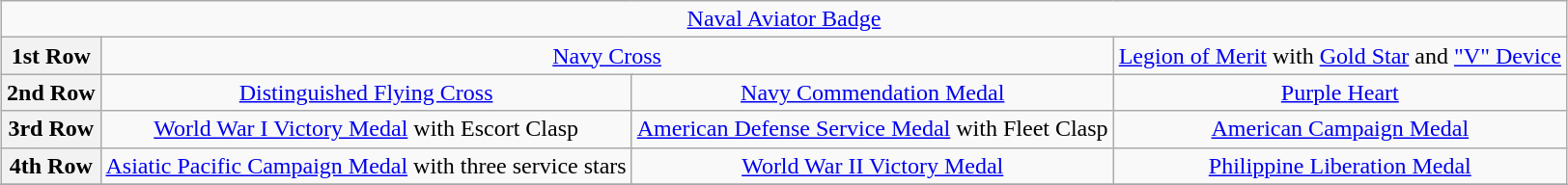<table class="wikitable" style="margin:1em auto; text-align:center;">
<tr>
<td colspan="14"><a href='#'>Naval Aviator Badge</a></td>
</tr>
<tr>
<th>1st Row</th>
<td colspan="6"><a href='#'>Navy Cross</a></td>
<td colspan="4"><a href='#'>Legion of Merit</a> with <a href='#'>Gold Star</a> and <a href='#'>"V" Device</a></td>
</tr>
<tr>
<th>2nd Row</th>
<td colspan="3"><a href='#'>Distinguished Flying Cross</a></td>
<td colspan="3"><a href='#'>Navy Commendation Medal</a></td>
<td colspan="3"><a href='#'>Purple Heart</a></td>
</tr>
<tr>
<th>3rd Row</th>
<td colspan="3"><a href='#'>World War I Victory Medal</a> with Escort Clasp</td>
<td colspan="3"><a href='#'>American Defense Service Medal</a> with Fleet Clasp</td>
<td colspan="3"><a href='#'>American Campaign Medal</a></td>
</tr>
<tr>
<th>4th Row</th>
<td colspan="3"><a href='#'>Asiatic Pacific Campaign Medal</a> with three service stars</td>
<td colspan="3"><a href='#'>World War II Victory Medal</a></td>
<td colspan="3"><a href='#'>Philippine Liberation Medal</a></td>
</tr>
<tr>
</tr>
</table>
